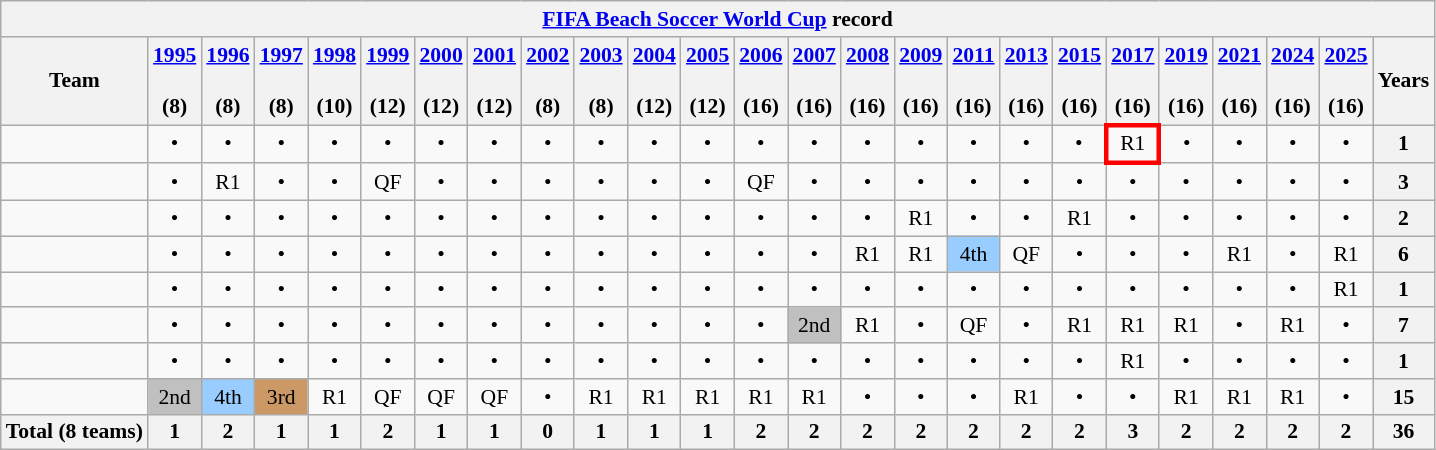<table class="wikitable" style="text-align:center; font-size:90%;">
<tr>
<th colspan=25><a href='#'>FIFA Beach Soccer World Cup</a> record</th>
</tr>
<tr>
<th>Team</th>
<th><a href='#'>1995</a><br><br>(8)</th>
<th><a href='#'>1996</a><br><br>(8)</th>
<th><a href='#'>1997</a><br><br>(8)</th>
<th><a href='#'>1998</a><br><br>(10)</th>
<th><a href='#'>1999</a><br><br>(12)</th>
<th><a href='#'>2000</a><br><br>(12)</th>
<th><a href='#'>2001</a><br><br>(12)</th>
<th><a href='#'>2002</a><br><br>(8)</th>
<th><a href='#'>2003</a><br><br>(8)</th>
<th><a href='#'>2004</a><br><br>(12)</th>
<th><a href='#'>2005</a><br><br>(12)</th>
<th><a href='#'>2006</a><br><br>(16)</th>
<th><a href='#'>2007</a><br><br>(16)</th>
<th><a href='#'>2008</a><br><br>(16)</th>
<th><a href='#'>2009</a><br><br>(16)</th>
<th><a href='#'>2011</a><br><br>(16)</th>
<th><a href='#'>2013</a><br><br>(16)</th>
<th><a href='#'>2015</a><br><br>(16)</th>
<th><a href='#'>2017</a><br><br>(16)</th>
<th><a href='#'>2019</a><br><br>(16)</th>
<th><a href='#'>2021</a><br><br>(16)</th>
<th><a href='#'>2024</a><br><br>(16)</th>
<th><a href='#'>2025</a><br><br>(16)</th>
<th>Years</th>
</tr>
<tr>
<td></td>
<td>•</td>
<td>•</td>
<td>•</td>
<td>•</td>
<td>•</td>
<td>•</td>
<td>•</td>
<td>•</td>
<td>•</td>
<td>•</td>
<td>•</td>
<td>•</td>
<td>•</td>
<td>•</td>
<td>•</td>
<td>•</td>
<td>•</td>
<td>•</td>
<td style="border:3px solid red">R1<br></td>
<td>•</td>
<td>•</td>
<td>•</td>
<td>•</td>
<th>1</th>
</tr>
<tr>
<td></td>
<td>•</td>
<td>R1<br></td>
<td>•</td>
<td>•</td>
<td>QF<br></td>
<td>•</td>
<td>•</td>
<td>•</td>
<td>•</td>
<td>•</td>
<td>•</td>
<td>QF<br></td>
<td>•</td>
<td>•</td>
<td>•</td>
<td>•</td>
<td>•</td>
<td>•</td>
<td>•</td>
<td>•</td>
<td>•</td>
<td>•</td>
<td>•</td>
<th>3</th>
</tr>
<tr>
<td></td>
<td>•</td>
<td>•</td>
<td>•</td>
<td>•</td>
<td>•</td>
<td>•</td>
<td>•</td>
<td>•</td>
<td>•</td>
<td>•</td>
<td>•</td>
<td>•</td>
<td>•</td>
<td>•</td>
<td>R1<br></td>
<td>•</td>
<td>•</td>
<td>R1<br></td>
<td>•</td>
<td>•</td>
<td>•</td>
<td>•</td>
<td>•</td>
<th>2</th>
</tr>
<tr>
<td></td>
<td>•</td>
<td>•</td>
<td>•</td>
<td>•</td>
<td>•</td>
<td>•</td>
<td>•</td>
<td>•</td>
<td>•</td>
<td>•</td>
<td>•</td>
<td>•</td>
<td>•</td>
<td>R1<br></td>
<td>R1<br></td>
<td style="background:#9acdff;">4th</td>
<td>QF<br></td>
<td>•</td>
<td>•</td>
<td>•</td>
<td>R1<br></td>
<td>•</td>
<td>R1</td>
<th>6</th>
</tr>
<tr>
<td></td>
<td>•</td>
<td>•</td>
<td>•</td>
<td>•</td>
<td>•</td>
<td>•</td>
<td>•</td>
<td>•</td>
<td>•</td>
<td>•</td>
<td>•</td>
<td>•</td>
<td>•</td>
<td>•</td>
<td>•</td>
<td>•</td>
<td>•</td>
<td>•</td>
<td>•</td>
<td>•</td>
<td>•</td>
<td>•</td>
<td>R1</td>
<th>1</th>
</tr>
<tr>
<td></td>
<td>•</td>
<td>•</td>
<td>•</td>
<td>•</td>
<td>•</td>
<td>•</td>
<td>•</td>
<td>•</td>
<td>•</td>
<td>•</td>
<td>•</td>
<td>•</td>
<td style="background:silver;">2nd</td>
<td>R1<br></td>
<td>•</td>
<td>QF<br></td>
<td>•</td>
<td>R1<br></td>
<td>R1<br></td>
<td>R1<br></td>
<td>•</td>
<td>R1<br></td>
<td>•</td>
<th>7</th>
</tr>
<tr>
<td></td>
<td>•</td>
<td>•</td>
<td>•</td>
<td>•</td>
<td>•</td>
<td>•</td>
<td>•</td>
<td>•</td>
<td>•</td>
<td>•</td>
<td>•</td>
<td>•</td>
<td>•</td>
<td>•</td>
<td>•</td>
<td>•</td>
<td>•</td>
<td>•</td>
<td>R1<br></td>
<td>•</td>
<td>•</td>
<td>•</td>
<td>•</td>
<th>1</th>
</tr>
<tr>
<td></td>
<td style="background:silver;">2nd</td>
<td style="background:#9acdff;">4th</td>
<td style="background:#c96;">3rd</td>
<td>R1<br></td>
<td>QF<br></td>
<td>QF<br></td>
<td>QF<br></td>
<td>•</td>
<td>R1<br></td>
<td>R1<br></td>
<td>R1<br></td>
<td>R1<br></td>
<td>R1<br></td>
<td>•</td>
<td>•</td>
<td>•</td>
<td>R1<br></td>
<td>•</td>
<td>•</td>
<td>R1<br></td>
<td>R1<br></td>
<td>R1<br></td>
<td>•</td>
<th>15</th>
</tr>
<tr>
<th align=centre>Total (8 teams)</th>
<th><strong>1</strong></th>
<th><strong>2</strong></th>
<th><strong>1</strong></th>
<th><strong>1</strong></th>
<th><strong>2</strong></th>
<th><strong>1</strong></th>
<th><strong>1</strong></th>
<th><strong>0</strong></th>
<th><strong>1</strong></th>
<th><strong>1</strong></th>
<th><strong>1</strong></th>
<th><strong>2</strong></th>
<th><strong>2</strong></th>
<th><strong>2</strong></th>
<th><strong>2</strong></th>
<th><strong>2</strong></th>
<th><strong>2</strong></th>
<th><strong>2</strong></th>
<th><strong>3</strong></th>
<th><strong>2</strong></th>
<th><strong>2</strong></th>
<th><strong>2</strong></th>
<th><strong>2</strong></th>
<th><strong>36</strong></th>
</tr>
</table>
